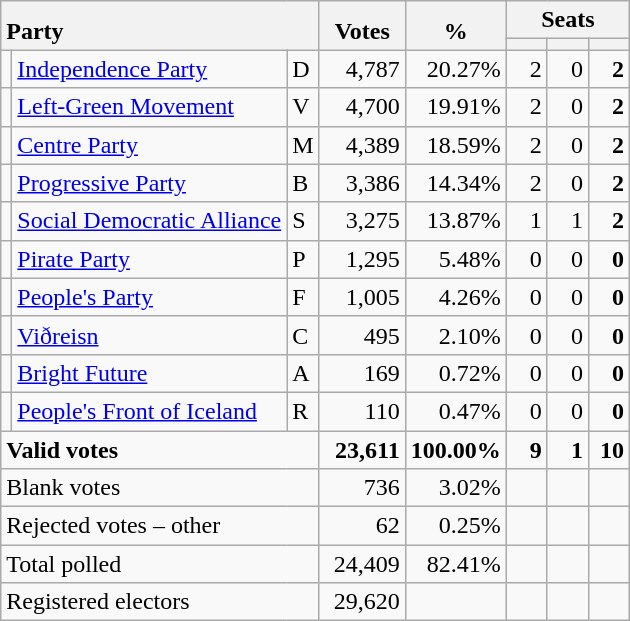<table class="wikitable" border="1" style="text-align:right;">
<tr>
<th style="text-align:left;" valign=bottom rowspan=2 colspan=3>Party</th>
<th align=center valign=bottom rowspan=2 width="50">Votes</th>
<th align=center valign=bottom rowspan=2 width="50">%</th>
<th colspan=3>Seats</th>
</tr>
<tr>
<th align=center valign=bottom width="20"><small></small></th>
<th align=center valign=bottom width="20"><small><a href='#'></a></small></th>
<th align=center valign=bottom width="20"><small></small></th>
</tr>
<tr>
<td></td>
<td align=left><a href='#'>Independence Party</a></td>
<td align=left>D</td>
<td>4,787</td>
<td>20.27%</td>
<td>2</td>
<td>0</td>
<td><strong>2</strong></td>
</tr>
<tr>
<td></td>
<td align=left><a href='#'>Left-Green Movement</a></td>
<td align=left>V</td>
<td>4,700</td>
<td>19.91%</td>
<td>2</td>
<td>0</td>
<td><strong>2</strong></td>
</tr>
<tr>
<td></td>
<td align=left><a href='#'>Centre Party</a></td>
<td align=left>M</td>
<td>4,389</td>
<td>18.59%</td>
<td>2</td>
<td>0</td>
<td><strong>2</strong></td>
</tr>
<tr>
<td></td>
<td align=left><a href='#'>Progressive Party</a></td>
<td align=left>B</td>
<td>3,386</td>
<td>14.34%</td>
<td>2</td>
<td>0</td>
<td><strong>2</strong></td>
</tr>
<tr>
<td></td>
<td align=left style="white-space: nowrap;"><a href='#'>Social Democratic Alliance</a></td>
<td align=left>S</td>
<td>3,275</td>
<td>13.87%</td>
<td>1</td>
<td>1</td>
<td><strong>2</strong></td>
</tr>
<tr>
<td></td>
<td align=left><a href='#'>Pirate Party</a></td>
<td align=left>P</td>
<td>1,295</td>
<td>5.48%</td>
<td>0</td>
<td>0</td>
<td><strong>0</strong></td>
</tr>
<tr>
<td></td>
<td align=left><a href='#'>People's Party</a></td>
<td align=left>F</td>
<td>1,005</td>
<td>4.26%</td>
<td>0</td>
<td>0</td>
<td><strong>0</strong></td>
</tr>
<tr>
<td></td>
<td align=left><a href='#'>Viðreisn</a></td>
<td align=left>C</td>
<td>495</td>
<td>2.10%</td>
<td>0</td>
<td>0</td>
<td><strong>0</strong></td>
</tr>
<tr>
<td></td>
<td align=left><a href='#'>Bright Future</a></td>
<td align=left>A</td>
<td>169</td>
<td>0.72%</td>
<td>0</td>
<td>0</td>
<td><strong>0</strong></td>
</tr>
<tr>
<td></td>
<td align=left><a href='#'>People's Front of Iceland</a></td>
<td align=left>R</td>
<td>110</td>
<td>0.47%</td>
<td>0</td>
<td>0</td>
<td><strong>0</strong></td>
</tr>
<tr style="font-weight:bold">
<td align=left colspan=3>Valid votes</td>
<td>23,611</td>
<td>100.00%</td>
<td>9</td>
<td>1</td>
<td>10</td>
</tr>
<tr>
<td align=left colspan=3>Blank votes</td>
<td>736</td>
<td>3.02%</td>
<td></td>
<td></td>
<td></td>
</tr>
<tr>
<td align=left colspan=3>Rejected votes – other</td>
<td>62</td>
<td>0.25%</td>
<td></td>
<td></td>
<td></td>
</tr>
<tr>
<td align=left colspan=3>Total polled</td>
<td>24,409</td>
<td>82.41%</td>
<td></td>
<td></td>
<td></td>
</tr>
<tr>
<td align=left colspan=3>Registered electors</td>
<td>29,620</td>
<td></td>
<td></td>
<td></td>
<td></td>
</tr>
</table>
